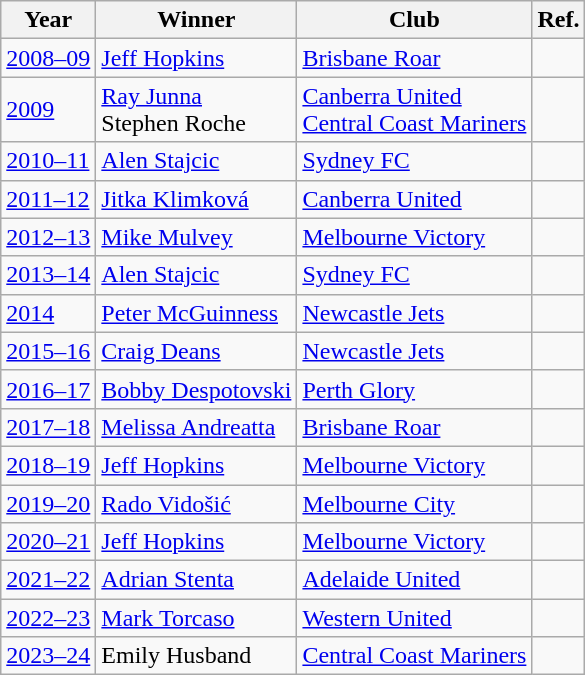<table class="wikitable">
<tr>
<th>Year</th>
<th>Winner</th>
<th>Club</th>
<th>Ref.</th>
</tr>
<tr>
<td><a href='#'>2008–09</a></td>
<td><a href='#'>Jeff Hopkins</a></td>
<td><a href='#'>Brisbane Roar</a></td>
<td></td>
</tr>
<tr>
<td><a href='#'>2009</a></td>
<td><a href='#'>Ray Junna</a> <br>Stephen Roche</td>
<td><a href='#'>Canberra United</a> <br><a href='#'>Central Coast Mariners</a></td>
<td></td>
</tr>
<tr>
<td><a href='#'>2010–11</a></td>
<td><a href='#'>Alen Stajcic</a></td>
<td><a href='#'>Sydney FC</a></td>
<td></td>
</tr>
<tr>
<td><a href='#'>2011–12</a></td>
<td><a href='#'>Jitka Klimková</a></td>
<td><a href='#'>Canberra United</a></td>
<td></td>
</tr>
<tr>
<td><a href='#'>2012–13</a></td>
<td><a href='#'>Mike Mulvey</a></td>
<td><a href='#'>Melbourne Victory</a></td>
<td></td>
</tr>
<tr>
<td><a href='#'>2013–14</a></td>
<td><a href='#'>Alen Stajcic</a></td>
<td><a href='#'>Sydney FC</a></td>
<td></td>
</tr>
<tr>
<td><a href='#'>2014</a></td>
<td><a href='#'>Peter McGuinness</a></td>
<td><a href='#'>Newcastle Jets</a></td>
<td></td>
</tr>
<tr>
<td><a href='#'>2015–16</a></td>
<td><a href='#'>Craig Deans</a></td>
<td><a href='#'>Newcastle Jets</a></td>
<td></td>
</tr>
<tr>
<td><a href='#'>2016–17</a></td>
<td><a href='#'>Bobby Despotovski</a></td>
<td><a href='#'>Perth Glory</a></td>
<td></td>
</tr>
<tr>
<td><a href='#'>2017–18</a></td>
<td><a href='#'>Melissa Andreatta</a></td>
<td><a href='#'>Brisbane Roar</a></td>
<td></td>
</tr>
<tr>
<td><a href='#'>2018–19</a></td>
<td><a href='#'>Jeff Hopkins</a></td>
<td><a href='#'>Melbourne Victory</a></td>
<td></td>
</tr>
<tr>
<td><a href='#'>2019–20</a></td>
<td><a href='#'>Rado Vidošić</a></td>
<td><a href='#'>Melbourne City</a></td>
<td></td>
</tr>
<tr>
<td><a href='#'>2020–21</a></td>
<td><a href='#'>Jeff Hopkins</a></td>
<td><a href='#'>Melbourne Victory</a></td>
<td></td>
</tr>
<tr>
<td><a href='#'>2021–22</a></td>
<td><a href='#'>Adrian Stenta</a></td>
<td><a href='#'>Adelaide United</a></td>
<td></td>
</tr>
<tr>
<td><a href='#'>2022–23</a></td>
<td><a href='#'>Mark Torcaso</a></td>
<td><a href='#'>Western United</a></td>
<td></td>
</tr>
<tr>
<td><a href='#'>2023–24</a></td>
<td>Emily Husband</td>
<td><a href='#'>Central Coast Mariners</a></td>
<td></td>
</tr>
</table>
